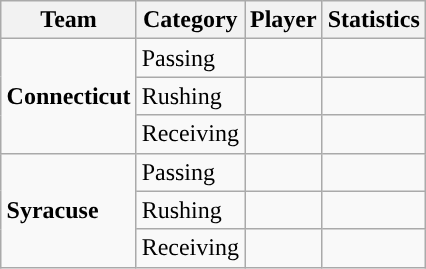<table class="wikitable" style="float: right;">
<tr>
<th>Team</th>
<th>Category</th>
<th>Player</th>
<th>Statistics</th>
</tr>
<tr>
<td rowspan=3><strong>Connecticut</strong></td>
<td>Passing</td>
<td></td>
<td></td>
</tr>
<tr>
<td>Rushing</td>
<td></td>
<td></td>
</tr>
<tr>
<td>Receiving</td>
<td></td>
<td></td>
</tr>
<tr>
<td rowspan=3><strong>Syracuse</strong></td>
<td>Passing</td>
<td></td>
<td></td>
</tr>
<tr>
<td>Rushing</td>
<td></td>
<td></td>
</tr>
<tr>
<td>Receiving</td>
<td></td>
<td></td>
</tr>
</table>
